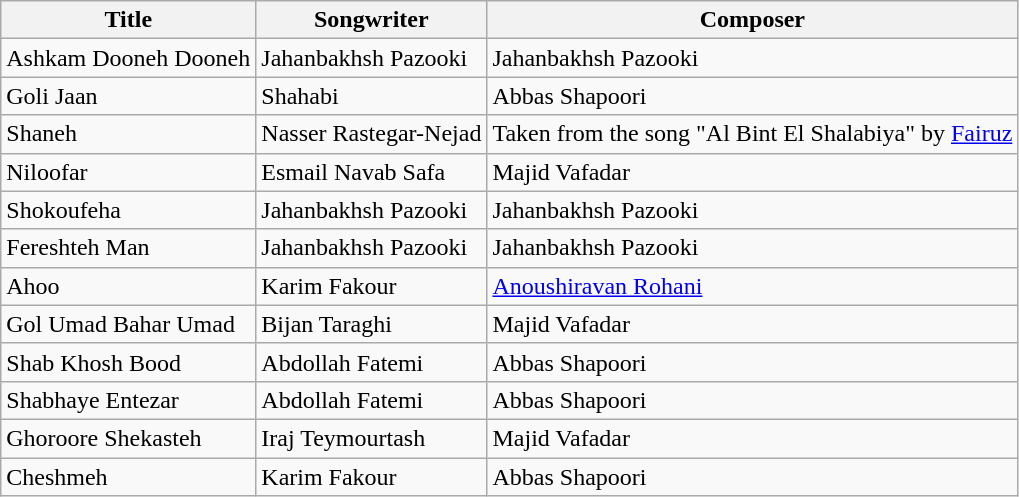<table class="wikitable">
<tr>
<th>Title</th>
<th>Songwriter</th>
<th>Composer</th>
</tr>
<tr>
<td>Ashkam Dooneh Dooneh</td>
<td>Jahanbakhsh Pazooki</td>
<td>Jahanbakhsh Pazooki</td>
</tr>
<tr>
<td>Goli Jaan</td>
<td>Shahabi</td>
<td>Abbas Shapoori</td>
</tr>
<tr>
<td>Shaneh</td>
<td>Nasser Rastegar-Nejad</td>
<td>Taken from the song "Al Bint El Shalabiya" by <a href='#'>Fairuz</a></td>
</tr>
<tr>
<td>Niloofar</td>
<td>Esmail Navab Safa</td>
<td>Majid Vafadar</td>
</tr>
<tr>
<td>Shokoufeha</td>
<td>Jahanbakhsh Pazooki</td>
<td>Jahanbakhsh Pazooki</td>
</tr>
<tr>
<td>Fereshteh Man</td>
<td>Jahanbakhsh Pazooki</td>
<td>Jahanbakhsh Pazooki</td>
</tr>
<tr>
<td>Ahoo</td>
<td>Karim Fakour</td>
<td><a href='#'>Anoushiravan Rohani</a></td>
</tr>
<tr>
<td>Gol Umad Bahar Umad</td>
<td>Bijan Taraghi</td>
<td>Majid Vafadar</td>
</tr>
<tr>
<td>Shab Khosh Bood</td>
<td>Abdollah Fatemi</td>
<td>Abbas Shapoori</td>
</tr>
<tr>
<td>Shabhaye Entezar</td>
<td>Abdollah Fatemi</td>
<td>Abbas Shapoori</td>
</tr>
<tr>
<td>Ghoroore Shekasteh</td>
<td>Iraj Teymourtash</td>
<td>Majid Vafadar</td>
</tr>
<tr>
<td>Cheshmeh</td>
<td>Karim Fakour</td>
<td>Abbas Shapoori</td>
</tr>
</table>
